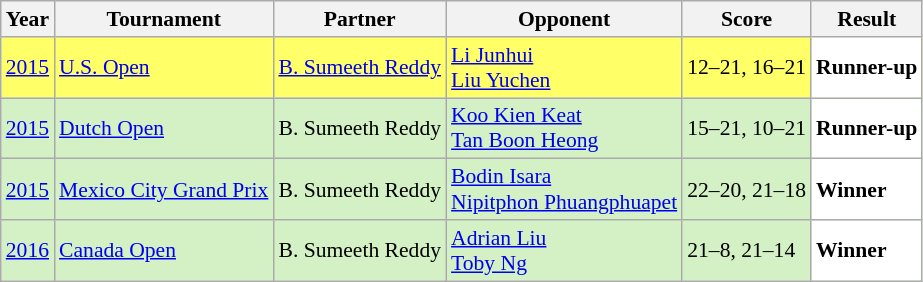<table class="sortable wikitable" style="font-size: 90%;">
<tr>
<th>Year</th>
<th>Tournament</th>
<th>Partner</th>
<th>Opponent</th>
<th>Score</th>
<th>Result</th>
</tr>
<tr style="background:#FFFF67">
<td align="center"><a href='#'>2015</a></td>
<td align="left"><a href='#'>U.S. Open</a></td>
<td align="left"> <a href='#'>B. Sumeeth Reddy</a></td>
<td align="left"> <a href='#'>Li Junhui</a><br> <a href='#'>Liu Yuchen</a></td>
<td align="left">12–21, 16–21</td>
<td style="text-align:left; background:white"> <strong>Runner-up</strong></td>
</tr>
<tr style="background:#D4F1C5">
<td align="center"><a href='#'>2015</a></td>
<td align="left"><a href='#'>Dutch Open</a></td>
<td align="left"> B. Sumeeth Reddy</td>
<td align="left"> <a href='#'>Koo Kien Keat</a><br> <a href='#'>Tan Boon Heong</a></td>
<td align="left">15–21, 10–21</td>
<td style="text-align:left; background:white"> <strong>Runner-up</strong></td>
</tr>
<tr style="background:#D4F1C5">
<td align="center"><a href='#'>2015</a></td>
<td align="left"><a href='#'>Mexico City Grand Prix</a></td>
<td align="left"> B. Sumeeth Reddy</td>
<td align="left"> <a href='#'>Bodin Isara</a><br> <a href='#'>Nipitphon Phuangphuapet</a></td>
<td align="left">22–20, 21–18</td>
<td style="text-align:left; background:white"> <strong>Winner</strong></td>
</tr>
<tr style="background:#D4F1C5">
<td align="center"><a href='#'>2016</a></td>
<td align="left"><a href='#'>Canada Open</a></td>
<td align="left"> B. Sumeeth Reddy</td>
<td align="left"> <a href='#'>Adrian Liu</a><br> <a href='#'>Toby Ng</a></td>
<td align="left">21–8, 21–14</td>
<td style="text-align:left; background:white"> <strong>Winner</strong></td>
</tr>
</table>
